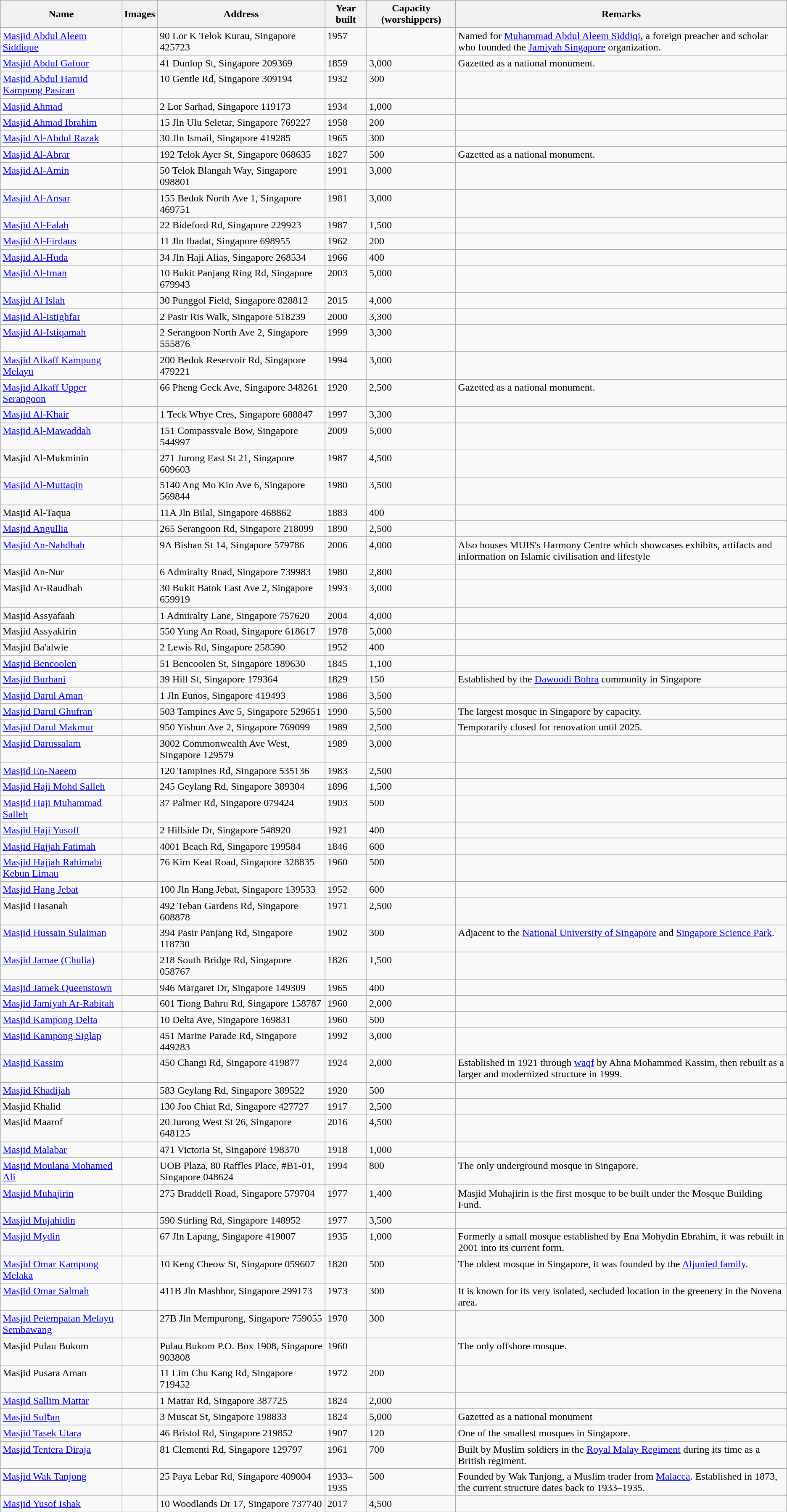<table class="wikitable sortable">
<tr>
<th>Name</th>
<th class="unsortable">Images</th>
<th>Address</th>
<th>Year built</th>
<th>Capacity (worshippers)</th>
<th class="unsortable">Remarks</th>
</tr>
<tr valign="top">
<td><a href='#'>Masjid Abdul Aleem Siddique</a></td>
<td></td>
<td>90 Lor K Telok Kurau, Singapore 425723</td>
<td>1957</td>
<td></td>
<td>Named for <a href='#'>Muhammad Abdul Aleem Siddiqi</a>, a foreign preacher and scholar who founded the <a href='#'>Jamiyah Singapore</a> organization.</td>
</tr>
<tr valign="top">
<td><a href='#'>Masjid Abdul Gafoor</a></td>
<td></td>
<td>41 Dunlop St, Singapore 209369</td>
<td>1859</td>
<td>3,000</td>
<td>Gazetted as a national monument.</td>
</tr>
<tr valign="top">
<td><a href='#'>Masjid Abdul Hamid Kampong Pasiran</a></td>
<td></td>
<td>10 Gentle Rd, Singapore 309194</td>
<td>1932</td>
<td>300</td>
<td></td>
</tr>
<tr valign="top">
<td><a href='#'>Masjid Ahmad</a></td>
<td></td>
<td>2 Lor Sarhad, Singapore 119173</td>
<td>1934</td>
<td>1,000</td>
<td></td>
</tr>
<tr valign="top">
<td><a href='#'>Masjid Ahmad Ibrahim</a></td>
<td></td>
<td>15 Jln Ulu Seletar, Singapore 769227</td>
<td>1958</td>
<td>200</td>
<td></td>
</tr>
<tr valign="top">
<td><a href='#'>Masjid Al-Abdul Razak</a></td>
<td></td>
<td>30 Jln Ismail, Singapore 419285</td>
<td>1965</td>
<td>300</td>
<td></td>
</tr>
<tr valign="top">
<td><a href='#'>Masjid Al-Abrar</a></td>
<td></td>
<td>192 Telok Ayer St, Singapore 068635</td>
<td>1827</td>
<td>500</td>
<td>Gazetted as a national monument.</td>
</tr>
<tr valign="top">
<td><a href='#'>Masjid Al-Amin</a></td>
<td></td>
<td>50 Telok Blangah Way, Singapore 098801</td>
<td>1991</td>
<td>3,000</td>
<td></td>
</tr>
<tr valign="top">
<td><a href='#'>Masjid Al-Ansar</a></td>
<td></td>
<td>155 Bedok North Ave 1, Singapore 469751</td>
<td>1981</td>
<td>3,000</td>
<td></td>
</tr>
<tr valign="top">
<td><a href='#'>Masjid Al-Falah</a></td>
<td></td>
<td>22 Bideford Rd, Singapore 229923</td>
<td>1987</td>
<td>1,500</td>
<td></td>
</tr>
<tr valign="top">
<td><a href='#'>Masjid Al-Firdaus</a></td>
<td></td>
<td>11 Jln Ibadat, Singapore 698955</td>
<td>1962</td>
<td>200</td>
<td></td>
</tr>
<tr valign="top">
<td><a href='#'>Masjid Al-Huda</a></td>
<td></td>
<td>34 Jln Haji Alias, Singapore 268534</td>
<td>1966</td>
<td>400</td>
<td></td>
</tr>
<tr valign="top">
<td><a href='#'>Masjid Al-Iman</a></td>
<td></td>
<td>10 Bukit Panjang Ring Rd, Singapore 679943</td>
<td>2003</td>
<td>5,000</td>
<td></td>
</tr>
<tr valign="top">
<td><a href='#'>Masjid Al Islah</a></td>
<td></td>
<td>30 Punggol Field, Singapore 828812</td>
<td>2015</td>
<td>4,000</td>
<td></td>
</tr>
<tr valign="top">
<td><a href='#'>Masjid Al-Istighfar</a></td>
<td></td>
<td>2 Pasir Ris Walk, Singapore 518239</td>
<td>2000</td>
<td>3,300</td>
<td></td>
</tr>
<tr valign="top">
<td><a href='#'>Masjid Al-Istiqamah</a></td>
<td></td>
<td>2 Serangoon North Ave 2, Singapore 555876</td>
<td>1999</td>
<td>3,300</td>
<td></td>
</tr>
<tr valign="top">
<td><a href='#'>Masjid Alkaff Kampung Melayu</a></td>
<td></td>
<td>200 Bedok Reservoir Rd, Singapore 479221</td>
<td>1994</td>
<td>3,000</td>
<td></td>
</tr>
<tr valign="top">
<td><a href='#'>Masjid Alkaff Upper Serangoon</a></td>
<td></td>
<td>66 Pheng Geck Ave, Singapore 348261</td>
<td>1920</td>
<td>2,500</td>
<td>Gazetted as a national monument.</td>
</tr>
<tr valign="top">
<td><a href='#'>Masjid Al-Khair</a></td>
<td></td>
<td>1 Teck Whye Cres, Singapore 688847</td>
<td>1997</td>
<td>3,300</td>
<td></td>
</tr>
<tr valign="top">
<td><a href='#'>Masjid Al-Mawaddah</a></td>
<td></td>
<td>151 Compassvale Bow, Singapore 544997</td>
<td>2009</td>
<td>5,000</td>
<td></td>
</tr>
<tr valign="top">
<td>Masjid Al-Mukminin</td>
<td></td>
<td>271 Jurong East St 21, Singapore 609603</td>
<td>1987</td>
<td>4,500</td>
<td></td>
</tr>
<tr valign="top">
<td><a href='#'>Masjid Al-Muttaqin</a></td>
<td></td>
<td>5140 Ang Mo Kio Ave 6, Singapore 569844</td>
<td>1980</td>
<td>3,500</td>
<td></td>
</tr>
<tr valign="top">
<td>Masjid Al-Taqua</td>
<td></td>
<td>11A Jln Bilal, Singapore 468862</td>
<td>1883</td>
<td>400</td>
<td></td>
</tr>
<tr valign="top">
<td><a href='#'>Masjid Angullia</a></td>
<td></td>
<td>265 Serangoon Rd, Singapore 218099</td>
<td>1890</td>
<td>2,500</td>
<td></td>
</tr>
<tr valign="top">
<td><a href='#'>Masjid An-Nahdhah</a></td>
<td></td>
<td>9A Bishan St 14, Singapore 579786</td>
<td>2006</td>
<td>4,000</td>
<td>Also houses MUIS's Harmony Centre which showcases exhibits, artifacts and information on Islamic civilisation and lifestyle</td>
</tr>
<tr valign="top">
<td>Masjid An-Nur</td>
<td></td>
<td>6 Admiralty Road, Singapore 739983</td>
<td>1980</td>
<td>2,800</td>
<td></td>
</tr>
<tr valign="top">
<td>Masjid Ar-Raudhah</td>
<td></td>
<td>30 Bukit Batok East Ave 2, Singapore 659919</td>
<td>1993</td>
<td>3,000</td>
<td></td>
</tr>
<tr valign="top">
<td>Masjid Assyafaah</td>
<td></td>
<td>1 Admiralty Lane, Singapore 757620</td>
<td>2004</td>
<td>4,000</td>
<td></td>
</tr>
<tr valign="top">
<td>Masjid Assyakirin</td>
<td></td>
<td>550 Yung An Road, Singapore 618617</td>
<td>1978</td>
<td>5,000</td>
<td></td>
</tr>
<tr valign="top">
<td>Masjid Ba'alwie</td>
<td></td>
<td>2 Lewis Rd, Singapore 258590</td>
<td>1952</td>
<td>400</td>
<td></td>
</tr>
<tr valign="top">
<td><a href='#'>Masjid Bencoolen</a></td>
<td></td>
<td>51 Bencoolen St, Singapore 189630</td>
<td>1845</td>
<td>1,100</td>
<td></td>
</tr>
<tr valign="top">
<td><a href='#'>Masjid Burhani</a></td>
<td></td>
<td>39 Hill St, Singapore 179364</td>
<td>1829</td>
<td>150</td>
<td>Established by the <a href='#'>Dawoodi Bohra</a> community in Singapore</td>
</tr>
<tr valign="top">
<td><a href='#'>Masjid Darul Aman</a></td>
<td></td>
<td>1 Jln Eunos, Singapore 419493</td>
<td>1986</td>
<td>3,500</td>
<td></td>
</tr>
<tr valign="top">
<td><a href='#'>Masjid Darul Ghufran</a></td>
<td></td>
<td>503 Tampines Ave 5, Singapore 529651</td>
<td>1990</td>
<td>5,500</td>
<td>The largest mosque in Singapore by capacity.</td>
</tr>
<tr valign="top">
<td><a href='#'>Masjid Darul Makmur</a></td>
<td></td>
<td>950 Yishun Ave 2, Singapore 769099</td>
<td>1989</td>
<td>2,500</td>
<td>Temporarily closed for renovation until 2025.</td>
</tr>
<tr valign="top">
<td><a href='#'>Masjid Darussalam</a></td>
<td></td>
<td>3002 Commonwealth Ave West, Singapore 129579</td>
<td>1989</td>
<td>3,000</td>
<td></td>
</tr>
<tr valign="top">
<td><a href='#'>Masjid En-Naeem</a></td>
<td></td>
<td>120 Tampines Rd, Singapore 535136</td>
<td>1983</td>
<td>2,500</td>
<td></td>
</tr>
<tr valign="top">
<td><a href='#'>Masjid Haji Mohd Salleh</a></td>
<td></td>
<td>245 Geylang Rd, Singapore 389304</td>
<td>1896</td>
<td>1,500</td>
<td></td>
</tr>
<tr valign="top">
<td><a href='#'>Masjid Haji Muhammad Salleh</a></td>
<td></td>
<td>37 Palmer Rd, Singapore 079424</td>
<td>1903</td>
<td>500</td>
<td></td>
</tr>
<tr valign="top">
<td><a href='#'>Masjid Haji Yusoff</a></td>
<td></td>
<td>2 Hillside Dr, Singapore 548920</td>
<td>1921</td>
<td>400</td>
<td></td>
</tr>
<tr valign="top">
<td><a href='#'>Masjid Hajjah Fatimah</a></td>
<td></td>
<td>4001 Beach Rd, Singapore 199584</td>
<td>1846</td>
<td>600</td>
<td></td>
</tr>
<tr valign="top">
<td><a href='#'>Masjid Hajjah Rahimabi Kebun Limau</a></td>
<td></td>
<td>76 Kim Keat Road, Singapore 328835</td>
<td>1960</td>
<td>500</td>
<td></td>
</tr>
<tr valign="top">
<td><a href='#'>Masjid Hang Jebat</a></td>
<td></td>
<td>100 Jln Hang Jebat, Singapore 139533</td>
<td>1952</td>
<td>600</td>
<td></td>
</tr>
<tr valign="top">
<td>Masjid Hasanah</td>
<td></td>
<td>492 Teban Gardens Rd, Singapore 608878</td>
<td>1971</td>
<td>2,500</td>
<td></td>
</tr>
<tr valign="top">
<td><a href='#'>Masjid Hussain Sulaiman</a></td>
<td></td>
<td>394 Pasir Panjang Rd, Singapore 118730</td>
<td>1902</td>
<td>300</td>
<td>Adjacent to the <a href='#'>National University of Singapore</a> and <a href='#'>Singapore Science Park</a>.</td>
</tr>
<tr valign="top">
<td><a href='#'>Masjid Jamae (Chulia)</a></td>
<td></td>
<td>218 South Bridge Rd, Singapore 058767</td>
<td>1826</td>
<td>1,500</td>
<td></td>
</tr>
<tr valign="top">
<td><a href='#'>Masjid Jamek Queenstown</a></td>
<td></td>
<td>946 Margaret Dr, Singapore 149309</td>
<td>1965</td>
<td>400</td>
<td></td>
</tr>
<tr valign="top">
<td><a href='#'>Masjid Jamiyah Ar-Rabitah</a></td>
<td></td>
<td>601 Tiong Bahru Rd, Singapore 158787</td>
<td>1960</td>
<td>2,000</td>
<td></td>
</tr>
<tr valign="top">
<td><a href='#'>Masjid Kampong Delta</a></td>
<td></td>
<td>10 Delta Ave, Singapore 169831</td>
<td>1960</td>
<td>500</td>
<td></td>
</tr>
<tr valign="top">
<td><a href='#'>Masjid Kampong Siglap</a></td>
<td></td>
<td>451 Marine Parade Rd, Singapore 449283</td>
<td>1992</td>
<td>3,000</td>
<td></td>
</tr>
<tr valign="top">
<td><a href='#'>Masjid Kassim</a></td>
<td></td>
<td>450 Changi Rd, Singapore 419877</td>
<td>1924</td>
<td>2,000</td>
<td>Established in 1921 through <a href='#'>waqf</a> by Ahna Mohammed Kassim, then rebuilt as a larger and modernized structure in 1999.</td>
</tr>
<tr valign="top">
<td><a href='#'>Masjid Khadijah</a></td>
<td></td>
<td>583 Geylang Rd, Singapore 389522</td>
<td>1920</td>
<td>500</td>
<td></td>
</tr>
<tr valign="top">
<td>Masjid Khalid</td>
<td></td>
<td>130 Joo Chiat Rd, Singapore 427727</td>
<td>1917</td>
<td>2,500</td>
</tr>
<tr valign="top">
<td>Masjid Maarof</td>
<td></td>
<td>20 Jurong West St 26, Singapore 648125</td>
<td>2016</td>
<td>4,500</td>
<td></td>
</tr>
<tr valign="top">
<td><a href='#'>Masjid Malabar</a></td>
<td></td>
<td>471 Victoria St, Singapore 198370</td>
<td>1918</td>
<td>1,000</td>
<td></td>
</tr>
<tr valign="top">
<td><a href='#'>Masjid Moulana Mohamed Ali</a></td>
<td></td>
<td>UOB Plaza, 80 Raffles Place, #B1-01, Singapore 048624</td>
<td>1994</td>
<td>800</td>
<td>The only underground mosque in Singapore.</td>
</tr>
<tr valign="top">
<td><a href='#'>Masjid Muhajirin</a></td>
<td></td>
<td>275 Braddell Road, Singapore 579704</td>
<td>1977</td>
<td>1,400</td>
<td>Masjid Muhajirin is the first mosque to be built under the Mosque Building Fund.</td>
</tr>
<tr valign="top">
<td><a href='#'>Masjid Mujahidin</a></td>
<td></td>
<td>590 Stirling Rd, Singapore 148952</td>
<td>1977</td>
<td>3,500</td>
<td></td>
</tr>
<tr valign="top">
<td><a href='#'>Masjid Mydin</a></td>
<td></td>
<td>67 Jln Lapang, Singapore 419007</td>
<td>1935</td>
<td>1,000</td>
<td>Formerly a small mosque established by Ena Mohydin Ebrahim, it was rebuilt in 2001 into its current form.</td>
</tr>
<tr valign="top">
<td><a href='#'>Masjid Omar Kampong Melaka</a></td>
<td></td>
<td>10 Keng Cheow St, Singapore 059607</td>
<td>1820</td>
<td>500</td>
<td>The oldest mosque in Singapore, it was founded by the <a href='#'>Aljunied family</a>.</td>
</tr>
<tr valign="top">
<td><a href='#'>Masjid Omar Salmah</a></td>
<td></td>
<td>411B Jln Mashhor, Singapore 299173</td>
<td>1973</td>
<td>300</td>
<td>It is known for its very isolated, secluded location in the greenery in the Novena area.</td>
</tr>
<tr valign="top">
<td><a href='#'>Masjid Petempatan Melayu Sembawang</a></td>
<td></td>
<td>27B Jln Mempurong, Singapore 759055</td>
<td>1970</td>
<td>300</td>
<td></td>
</tr>
<tr valign="top">
<td>Masjid Pulau Bukom</td>
<td></td>
<td>Pulau Bukom P.O. Box 1908, Singapore 903808</td>
<td>1960</td>
<td></td>
<td>The only offshore mosque.</td>
</tr>
<tr valign="top">
<td>Masjid Pusara Aman</td>
<td></td>
<td>11 Lim Chu Kang Rd, Singapore 719452</td>
<td>1972</td>
<td>200</td>
<td></td>
</tr>
<tr valign="top">
<td><a href='#'>Masjid Sallim Mattar</a></td>
<td></td>
<td>1 Mattar Rd, Singapore 387725</td>
<td>1824</td>
<td>2,000</td>
<td></td>
</tr>
<tr valign="top">
<td><a href='#'>Masjid Sulṭan</a></td>
<td></td>
<td>3 Muscat St, Singapore 198833</td>
<td>1824</td>
<td>5,000</td>
<td>Gazetted as a national monument</td>
</tr>
<tr valign="top">
<td><a href='#'>Masjid Tasek Utara</a></td>
<td></td>
<td>46 Bristol Rd, Singapore 219852</td>
<td>1907</td>
<td>120</td>
<td>One of the smallest mosques in Singapore.</td>
</tr>
<tr valign="top">
<td><a href='#'>Masjid Tentera Diraja</a></td>
<td></td>
<td>81 Clementi Rd, Singapore 129797</td>
<td>1961</td>
<td>700</td>
<td>Built by Muslim soldiers in the <a href='#'>Royal Malay Regiment</a> during its time as a British regiment.</td>
</tr>
<tr valign="top">
<td><a href='#'>Masjid Wak Tanjong</a></td>
<td></td>
<td>25 Paya Lebar Rd, Singapore 409004</td>
<td>1933–1935</td>
<td>500</td>
<td>Founded by Wak Tanjong, a Muslim trader from <a href='#'>Malacca</a>. Established in 1873, the current structure dates back to 1933–1935.</td>
</tr>
<tr valign="top">
<td><a href='#'>Masjid Yusof Ishak</a></td>
<td></td>
<td>10 Woodlands Dr 17, Singapore 737740</td>
<td>2017</td>
<td>4,500</td>
</tr>
</table>
